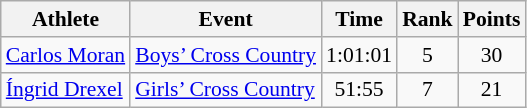<table class="wikitable" border="1" style="font-size:90%">
<tr>
<th>Athlete</th>
<th>Event</th>
<th>Time</th>
<th>Rank</th>
<th>Points</th>
</tr>
<tr>
<td><a href='#'>Carlos Moran</a></td>
<td><a href='#'>Boys’ Cross Country</a></td>
<td align=center>1:01:01</td>
<td align=center>5</td>
<td align=center>30</td>
</tr>
<tr>
<td><a href='#'>Íngrid Drexel</a></td>
<td><a href='#'>Girls’ Cross Country</a></td>
<td align=center>51:55</td>
<td align=center>7</td>
<td align=center>21</td>
</tr>
</table>
